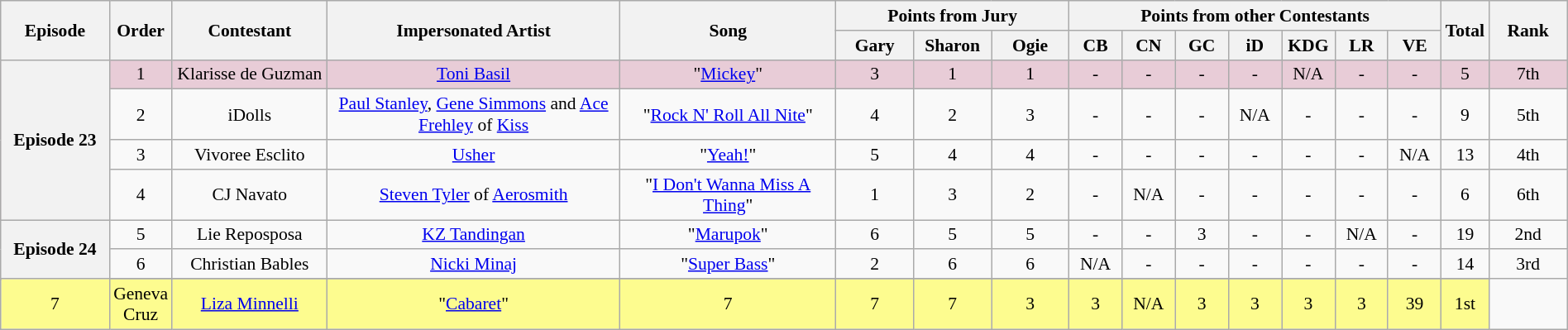<table class="wikitable" style="text-align:center; line-height:17px; width:100%; font-size:90%;">
<tr>
<th rowspan="2" style="width:07%;">Episode</th>
<th rowspan="2" style="width:03%;">Order</th>
<th rowspan="2" style="width:10%;">Contestant</th>
<th rowspan="2" style="width:19%;">Impersonated Artist</th>
<th rowspan="2" style="width:14%;">Song</th>
<th colspan="3" style="width:15%;">Points from Jury</th>
<th colspan="7" style="width:24%;">Points from other Contestants</th>
<th rowspan="2" style="width:03%;">Total</th>
<th rowspan="2" style="width:07%;">Rank</th>
</tr>
<tr>
<th style="width:05%;">Gary</th>
<th style="width:05%;">Sharon</th>
<th style="width:05%;">Ogie</th>
<th style="width:03.42%;">CB</th>
<th style="width:03.42%;">CN</th>
<th style="width:03.42%;">GC</th>
<th style="width:03.42%;">iD</th>
<th style="width:03.42%;">KDG</th>
<th style="width:03.42%;">LR</th>
<th style="width:03.42%;">VE</th>
</tr>
<tr bgcolor="e8ccd7">
<th rowspan="4"><strong>Episode 23</strong><br><small></small></th>
<td>1</td>
<td>Klarisse de Guzman</td>
<td><a href='#'>Toni Basil</a></td>
<td>"<a href='#'>Mickey</a>"</td>
<td>3</td>
<td>1</td>
<td>1</td>
<td>-</td>
<td>-</td>
<td>-</td>
<td>-</td>
<td>N/A</td>
<td>-</td>
<td>-</td>
<td>5</td>
<td>7th</td>
</tr>
<tr>
<td>2</td>
<td>iDolls</td>
<td><a href='#'>Paul Stanley</a>, <a href='#'>Gene Simmons</a> and <a href='#'>Ace Frehley</a> of <a href='#'>Kiss</a></td>
<td>"<a href='#'>Rock N' Roll All Nite</a>"</td>
<td>4</td>
<td>2</td>
<td>3</td>
<td>-</td>
<td>-</td>
<td>-</td>
<td>N/A</td>
<td>-</td>
<td>-</td>
<td>-</td>
<td>9</td>
<td>5th</td>
</tr>
<tr>
<td>3</td>
<td>Vivoree Esclito</td>
<td><a href='#'>Usher</a></td>
<td>"<a href='#'>Yeah!</a>"</td>
<td>5</td>
<td>4</td>
<td>4</td>
<td>-</td>
<td>-</td>
<td>-</td>
<td>-</td>
<td>-</td>
<td>-</td>
<td>N/A</td>
<td>13</td>
<td>4th</td>
</tr>
<tr>
<td>4</td>
<td>CJ Navato</td>
<td><a href='#'>Steven Tyler</a> of <a href='#'>Aerosmith</a></td>
<td>"<a href='#'>I Don't Wanna Miss A Thing</a>"</td>
<td>1</td>
<td>3</td>
<td>2</td>
<td>-</td>
<td>N/A</td>
<td>-</td>
<td>-</td>
<td>-</td>
<td>-</td>
<td>-</td>
<td>6</td>
<td>6th</td>
</tr>
<tr>
<th rowspan="3"><strong>Episode 24</strong><br><small></small></th>
<td>5</td>
<td>Lie Reposposa</td>
<td><a href='#'>KZ Tandingan</a></td>
<td>"<a href='#'>Marupok</a>"</td>
<td>6</td>
<td>5</td>
<td>5</td>
<td>-</td>
<td>-</td>
<td>3</td>
<td>-</td>
<td>-</td>
<td>N/A</td>
<td>-</td>
<td>19</td>
<td>2nd</td>
</tr>
<tr>
<td>6</td>
<td>Christian Bables</td>
<td><a href='#'>Nicki Minaj</a></td>
<td>"<a href='#'>Super Bass</a>"</td>
<td>2</td>
<td>6</td>
<td>6</td>
<td>N/A</td>
<td>-</td>
<td>-</td>
<td>-</td>
<td>-</td>
<td>-</td>
<td>-</td>
<td>14</td>
<td>3rd</td>
</tr>
<tr>
</tr>
<tr bgcolor="fdfc8f"|>
<td>7</td>
<td>Geneva Cruz</td>
<td><a href='#'>Liza Minnelli</a></td>
<td>"<a href='#'>Cabaret</a>"</td>
<td>7</td>
<td>7</td>
<td>7</td>
<td>3</td>
<td>3</td>
<td>N/A</td>
<td>3</td>
<td>3</td>
<td>3</td>
<td>3</td>
<td>39</td>
<td>1st</td>
</tr>
</table>
